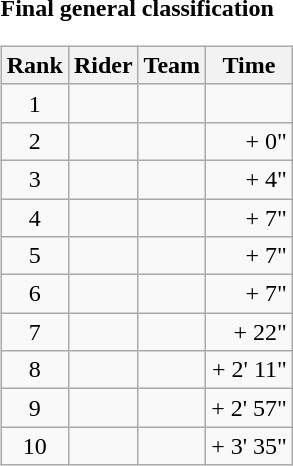<table>
<tr>
<td><strong>Final general classification</strong><br><table class="wikitable">
<tr>
<th scope="col">Rank</th>
<th scope="col">Rider</th>
<th scope="col">Team</th>
<th scope="col">Time</th>
</tr>
<tr>
<td style="text-align:center;">1</td>
<td></td>
<td></td>
<td style="text-align:right;"></td>
</tr>
<tr>
<td style="text-align:center;">2</td>
<td></td>
<td></td>
<td style="text-align:right;">+ 0"</td>
</tr>
<tr>
<td style="text-align:center;">3</td>
<td></td>
<td></td>
<td style="text-align:right;">+ 4"</td>
</tr>
<tr>
<td style="text-align:center;">4</td>
<td></td>
<td></td>
<td style="text-align:right;">+ 7"</td>
</tr>
<tr>
<td style="text-align:center;">5</td>
<td></td>
<td></td>
<td style="text-align:right;">+ 7"</td>
</tr>
<tr>
<td style="text-align:center;">6</td>
<td></td>
<td></td>
<td style="text-align:right;">+ 7"</td>
</tr>
<tr>
<td style="text-align:center;">7</td>
<td></td>
<td></td>
<td style="text-align:right;">+ 22"</td>
</tr>
<tr>
<td style="text-align:center;">8</td>
<td></td>
<td></td>
<td style="text-align:right;">+ 2' 11"</td>
</tr>
<tr>
<td style="text-align:center;">9</td>
<td></td>
<td></td>
<td style="text-align:right;">+ 2' 57"</td>
</tr>
<tr>
<td style="text-align:center;">10</td>
<td></td>
<td></td>
<td style="text-align:right;">+ 3' 35"</td>
</tr>
</table>
</td>
</tr>
</table>
